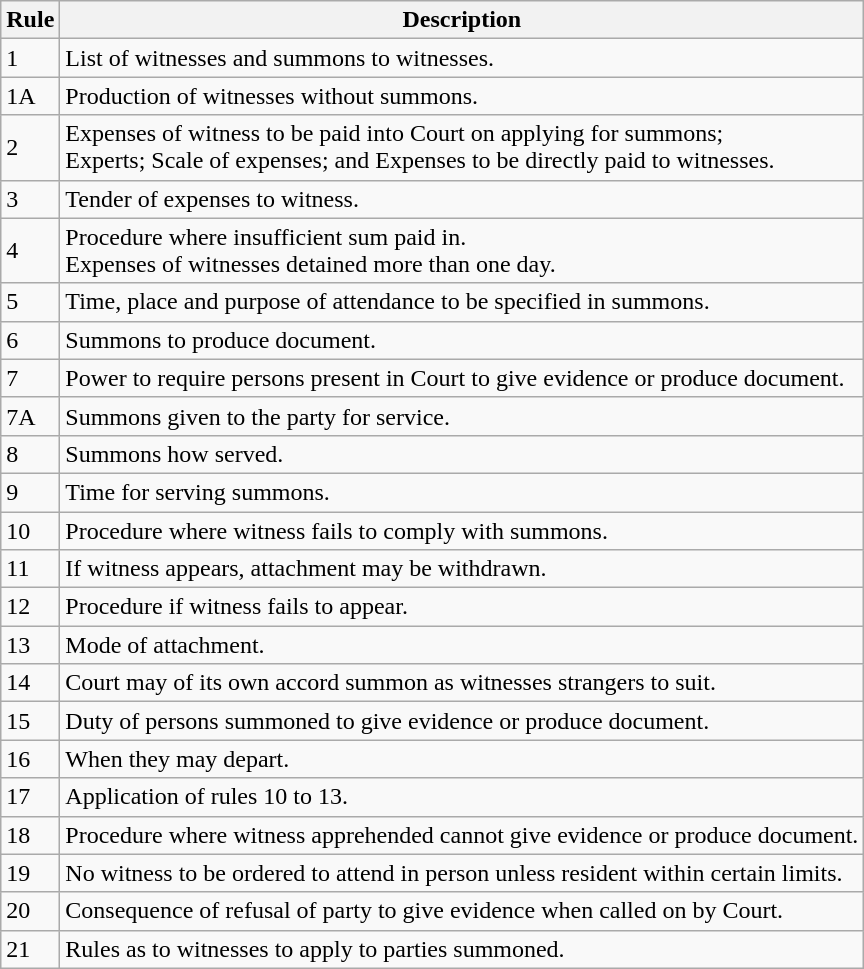<table class="wikitable">
<tr>
<th>Rule</th>
<th>Description</th>
</tr>
<tr>
<td>1</td>
<td>List of witnesses and summons to witnesses.</td>
</tr>
<tr>
<td>1A</td>
<td>Production of witnesses without summons.</td>
</tr>
<tr>
<td>2</td>
<td>Expenses of witness to be paid into Court on applying for summons;<br>Experts;
Scale of expenses; and
Expenses to be directly paid to witnesses.</td>
</tr>
<tr>
<td>3</td>
<td>Tender of expenses to witness.</td>
</tr>
<tr>
<td>4</td>
<td>Procedure where insufficient sum paid in.<br>Expenses of witnesses detained more than one day.</td>
</tr>
<tr>
<td>5</td>
<td>Time, place and purpose of attendance to be specified in summons.</td>
</tr>
<tr>
<td>6</td>
<td>Summons to produce document.</td>
</tr>
<tr>
<td>7</td>
<td>Power to require persons present in Court to give evidence or produce document.</td>
</tr>
<tr>
<td>7A</td>
<td>Summons given to the party for service.</td>
</tr>
<tr>
<td>8</td>
<td>Summons how served.</td>
</tr>
<tr>
<td>9</td>
<td>Time for serving summons.</td>
</tr>
<tr>
<td>10</td>
<td>Procedure where witness fails to comply with summons.</td>
</tr>
<tr>
<td>11</td>
<td>If witness appears, attachment may be withdrawn.</td>
</tr>
<tr>
<td>12</td>
<td>Procedure if witness fails to appear.</td>
</tr>
<tr>
<td>13</td>
<td>Mode of attachment.</td>
</tr>
<tr>
<td>14</td>
<td>Court may of its own accord summon as witnesses strangers to suit.</td>
</tr>
<tr>
<td>15</td>
<td>Duty of persons summoned to give evidence or produce document.</td>
</tr>
<tr>
<td>16</td>
<td>When they may depart.</td>
</tr>
<tr>
<td>17</td>
<td>Application of rules 10 to 13.</td>
</tr>
<tr>
<td>18</td>
<td>Procedure where witness apprehended cannot give evidence or produce document.</td>
</tr>
<tr>
<td>19</td>
<td>No witness to be ordered to attend in person unless resident within certain limits.</td>
</tr>
<tr>
<td>20</td>
<td>Consequence of refusal of party to give evidence when called on by Court.</td>
</tr>
<tr>
<td>21</td>
<td>Rules as to witnesses to apply to parties summoned.</td>
</tr>
</table>
